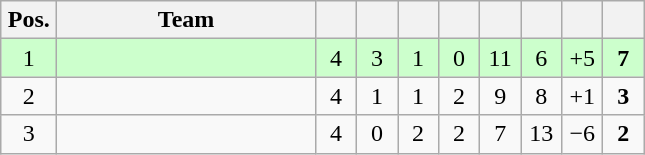<table class="wikitable" style="text-align:center">
<tr>
<th width=30>Pos.</th>
<th width=165>Team</th>
<th width=20></th>
<th width=20></th>
<th width=20></th>
<th width=20></th>
<th width=20></th>
<th width=20></th>
<th width=20></th>
<th width=20></th>
</tr>
<tr style="background:#cfc">
<td>1</td>
<td style="text-align:left"></td>
<td>4</td>
<td>3</td>
<td>1</td>
<td>0</td>
<td>11</td>
<td>6</td>
<td>+5</td>
<td><strong>7</strong></td>
</tr>
<tr>
<td>2</td>
<td style="text-align:left"></td>
<td>4</td>
<td>1</td>
<td>1</td>
<td>2</td>
<td>9</td>
<td>8</td>
<td>+1</td>
<td><strong>3</strong></td>
</tr>
<tr>
<td>3</td>
<td style="text-align:left"></td>
<td>4</td>
<td>0</td>
<td>2</td>
<td>2</td>
<td>7</td>
<td>13</td>
<td>−6</td>
<td><strong>2</strong></td>
</tr>
</table>
